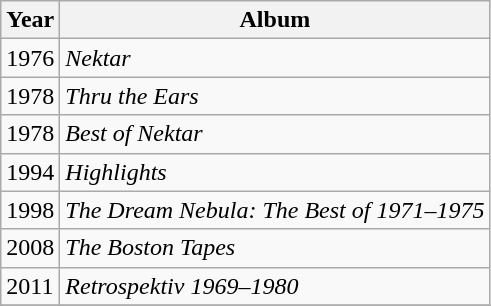<table class="wikitable">
<tr>
<th>Year</th>
<th>Album</th>
</tr>
<tr>
<td>1976</td>
<td><em>Nektar</em></td>
</tr>
<tr>
<td>1978</td>
<td><em>Thru the Ears</em></td>
</tr>
<tr>
<td>1978</td>
<td><em>Best of Nektar</em></td>
</tr>
<tr>
<td>1994</td>
<td><em>Highlights</em></td>
</tr>
<tr>
<td>1998</td>
<td><em>The Dream Nebula: The Best of 1971–1975</em></td>
</tr>
<tr>
<td>2008</td>
<td><em>The Boston Tapes</em></td>
</tr>
<tr>
<td>2011</td>
<td><em>Retrospektiv 1969–1980</em></td>
</tr>
<tr>
</tr>
</table>
